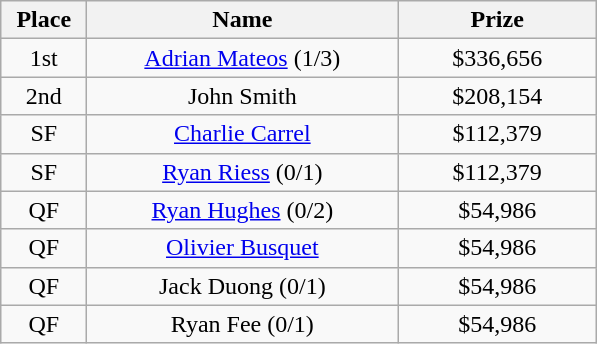<table class="wikitable">
<tr>
<th width="50">Place</th>
<th width="200">Name</th>
<th width="125">Prize</th>
</tr>
<tr>
<td align = "center">1st</td>
<td align = "center"><a href='#'>Adrian Mateos</a> (1/3)</td>
<td align = "center">$336,656</td>
</tr>
<tr>
<td align = "center">2nd</td>
<td align = "center">John Smith</td>
<td align = "center">$208,154</td>
</tr>
<tr>
<td align = "center">SF</td>
<td align = "center"><a href='#'>Charlie Carrel</a></td>
<td align = "center">$112,379</td>
</tr>
<tr>
<td align = "center">SF</td>
<td align = "center"><a href='#'>Ryan Riess</a> (0/1)</td>
<td align = "center">$112,379</td>
</tr>
<tr>
<td align = "center">QF</td>
<td align = "center"><a href='#'>Ryan Hughes</a> (0/2)</td>
<td align = "center">$54,986</td>
</tr>
<tr>
<td align = "center">QF</td>
<td align = "center"><a href='#'>Olivier Busquet</a></td>
<td align = "center">$54,986</td>
</tr>
<tr>
<td align = "center">QF</td>
<td align = "center">Jack Duong (0/1)</td>
<td align = "center">$54,986</td>
</tr>
<tr>
<td align = "center">QF</td>
<td align = "center">Ryan Fee (0/1)</td>
<td align = "center">$54,986</td>
</tr>
</table>
